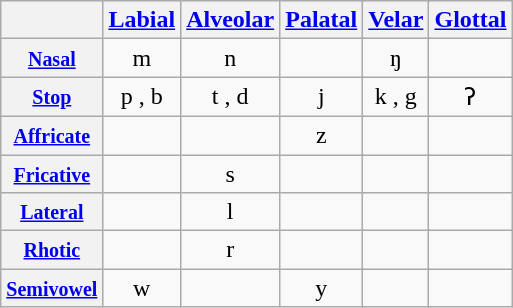<table class="wikitable" style="text-align: center;">
<tr>
<th></th>
<th colspan="2"><a href='#'>Labial</a></th>
<th colspan="2"><a href='#'>Alveolar</a></th>
<th colspan="2"><a href='#'>Palatal</a></th>
<th colspan="2"><a href='#'>Velar</a></th>
<th colspan="2"><a href='#'>Glottal</a></th>
</tr>
<tr>
<th><small><a href='#'>Nasal</a></small></th>
<td colspan="2">m </td>
<td colspan="2">n </td>
<td colspan="2"></td>
<td colspan="2">ŋ </td>
<td colspan="2"></td>
</tr>
<tr>
<th><small><a href='#'>Stop</a></small></th>
<td colspan="2">p , b </td>
<td colspan="2">t , d </td>
<td colspan="2">j </td>
<td colspan="2">k , g </td>
<td colspan="2">ʔ </td>
</tr>
<tr>
<th><small><a href='#'>Affricate</a></small></th>
<td colspan="2"></td>
<td colspan="2"></td>
<td colspan="2">z </td>
<td colspan="2"></td>
<td colspan="2"></td>
</tr>
<tr>
<th><small><a href='#'>Fricative</a></small></th>
<td colspan="2"></td>
<td colspan="2">s </td>
<td colspan="2"></td>
<td colspan="2"></td>
<td colspan="2"></td>
</tr>
<tr>
<th><small><a href='#'>Lateral</a></small></th>
<td colspan="2"></td>
<td colspan="2">l </td>
<td colspan="2"></td>
<td colspan="2"></td>
<td colspan="2"></td>
</tr>
<tr>
<th><small><a href='#'>Rhotic</a></small></th>
<td colspan="2"></td>
<td colspan="2">r </td>
<td colspan="2"></td>
<td colspan="2"></td>
<td colspan="2"></td>
</tr>
<tr>
<th><small><a href='#'>Semivowel</a></small></th>
<td colspan="2">w </td>
<td colspan="2"></td>
<td colspan="2">y </td>
<td colspan="2"></td>
<td colspan="2"></td>
</tr>
</table>
